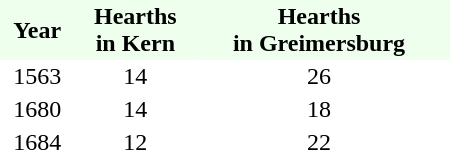<table border="0" cellpadding="2" cellspacing="0" width="300">
<tr bgcolor="#eeffee" align="center">
<td><strong>Year</strong></td>
<td><strong>Hearths<br>in Kern</strong></td>
<td><strong>Hearths<br>in Greimersburg</strong></td>
<td></td>
</tr>
<tr align="center">
<td>1563</td>
<td>14</td>
<td>26</td>
</tr>
<tr align="center">
<td>1680</td>
<td>14</td>
<td>18</td>
</tr>
<tr align="center">
<td>1684</td>
<td>12</td>
<td>22</td>
</tr>
</table>
